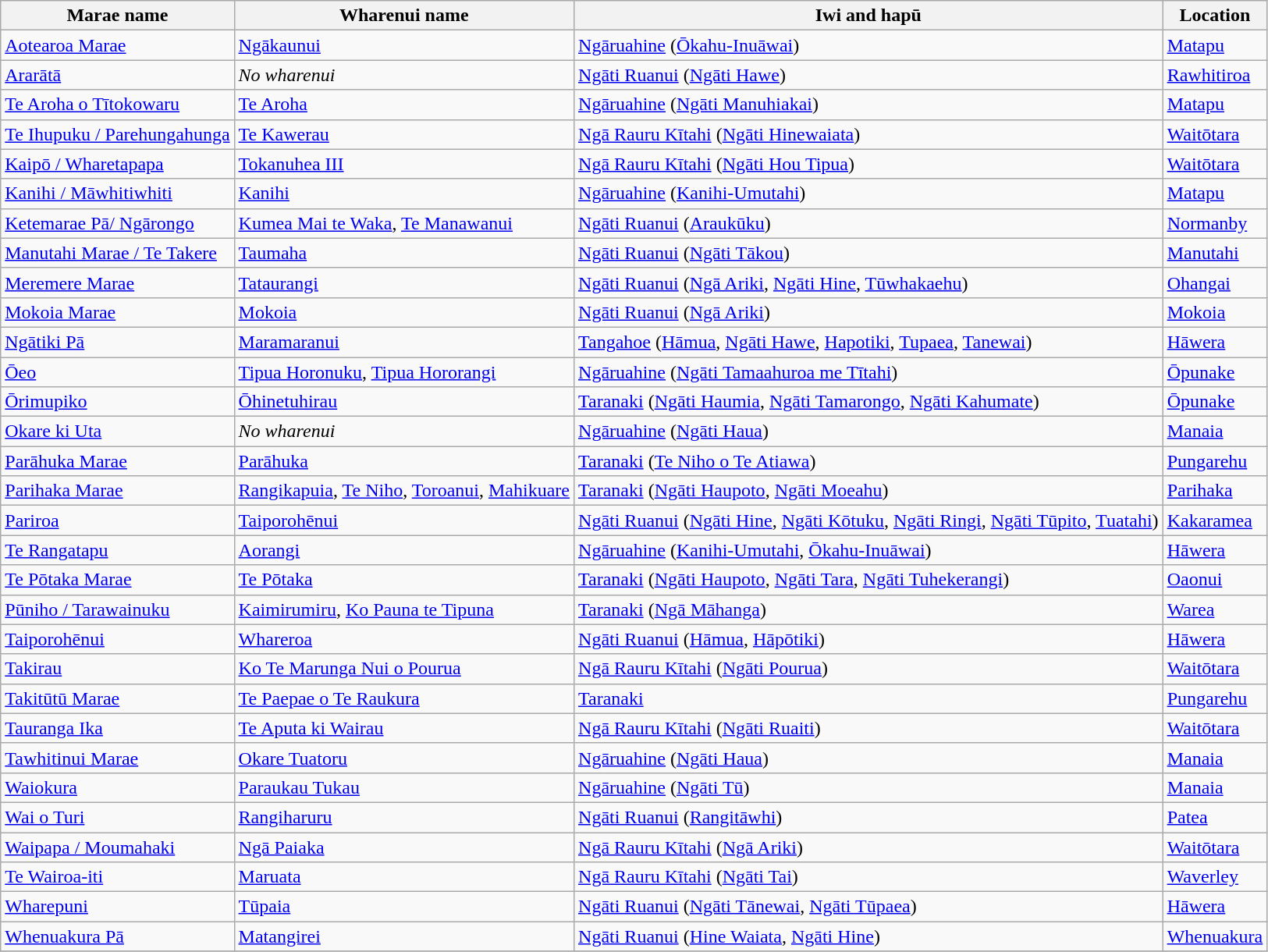<table class="wikitable sortable">
<tr>
<th>Marae name</th>
<th>Wharenui name</th>
<th>Iwi and hapū</th>
<th>Location</th>
</tr>
<tr>
<td><a href='#'>Aotearoa Marae</a></td>
<td><a href='#'>Ngākaunui</a></td>
<td><a href='#'>Ngāruahine</a> (<a href='#'>Ōkahu-Inuāwai</a>)</td>
<td><a href='#'>Matapu</a></td>
</tr>
<tr>
<td><a href='#'>Ararātā</a></td>
<td><em>No wharenui</em></td>
<td><a href='#'>Ngāti Ruanui</a> (<a href='#'>Ngāti Hawe</a>)</td>
<td><a href='#'>Rawhitiroa</a></td>
</tr>
<tr>
<td><a href='#'>Te Aroha o Tītokowaru</a></td>
<td><a href='#'>Te Aroha</a></td>
<td><a href='#'>Ngāruahine</a> (<a href='#'>Ngāti Manuhiakai</a>)</td>
<td><a href='#'>Matapu</a></td>
</tr>
<tr>
<td><a href='#'>Te Ihupuku / Parehungahunga</a></td>
<td><a href='#'>Te Kawerau</a></td>
<td><a href='#'>Ngā Rauru Kītahi</a> (<a href='#'>Ngāti Hinewaiata</a>)</td>
<td><a href='#'>Waitōtara</a></td>
</tr>
<tr>
<td><a href='#'>Kaipō / Wharetapapa</a></td>
<td><a href='#'>Tokanuhea III</a></td>
<td><a href='#'>Ngā Rauru Kītahi</a> (<a href='#'>Ngāti Hou Tipua</a>)</td>
<td><a href='#'>Waitōtara</a></td>
</tr>
<tr>
<td><a href='#'>Kanihi / Māwhitiwhiti</a></td>
<td><a href='#'>Kanihi</a></td>
<td><a href='#'>Ngāruahine</a> (<a href='#'>Kanihi-Umutahi</a>)</td>
<td><a href='#'>Matapu</a></td>
</tr>
<tr>
<td><a href='#'>Ketemarae Pā/ Ngārongo</a></td>
<td><a href='#'>Kumea Mai te Waka</a>, <a href='#'>Te Manawanui</a></td>
<td><a href='#'>Ngāti Ruanui</a> (<a href='#'>Araukūku</a>)</td>
<td><a href='#'>Normanby</a></td>
</tr>
<tr>
<td><a href='#'>Manutahi Marae / Te Takere</a></td>
<td><a href='#'>Taumaha</a></td>
<td><a href='#'>Ngāti Ruanui</a> (<a href='#'>Ngāti Tākou</a>)</td>
<td><a href='#'>Manutahi</a></td>
</tr>
<tr>
<td><a href='#'>Meremere Marae</a></td>
<td><a href='#'>Tataurangi</a></td>
<td><a href='#'>Ngāti Ruanui</a> (<a href='#'>Ngā Ariki</a>, <a href='#'>Ngāti Hine</a>, <a href='#'>Tūwhakaehu</a>)</td>
<td><a href='#'>Ohangai</a></td>
</tr>
<tr>
<td><a href='#'>Mokoia Marae</a></td>
<td><a href='#'>Mokoia</a></td>
<td><a href='#'>Ngāti Ruanui</a> (<a href='#'>Ngā Ariki</a>)</td>
<td><a href='#'>Mokoia</a></td>
</tr>
<tr>
<td><a href='#'>Ngātiki Pā</a></td>
<td><a href='#'>Maramaranui</a></td>
<td><a href='#'>Tangahoe</a> (<a href='#'>Hāmua</a>, <a href='#'>Ngāti Hawe</a>, <a href='#'>Hapotiki</a>, <a href='#'>Tupaea</a>, <a href='#'>Tanewai</a>)</td>
<td><a href='#'>Hāwera</a></td>
</tr>
<tr>
<td><a href='#'>Ōeo</a></td>
<td><a href='#'>Tipua Horonuku</a>, <a href='#'>Tipua Hororangi</a></td>
<td><a href='#'>Ngāruahine</a> (<a href='#'>Ngāti Tamaahuroa me Tītahi</a>)</td>
<td><a href='#'>Ōpunake</a></td>
</tr>
<tr>
<td><a href='#'>Ōrimupiko</a></td>
<td><a href='#'>Ōhinetuhirau</a></td>
<td><a href='#'>Taranaki</a> (<a href='#'>Ngāti Haumia</a>, <a href='#'>Ngāti Tamarongo</a>, <a href='#'>Ngāti Kahumate</a>)</td>
<td><a href='#'>Ōpunake</a></td>
</tr>
<tr>
<td><a href='#'>Okare ki Uta</a></td>
<td><em>No wharenui</em></td>
<td><a href='#'>Ngāruahine</a> (<a href='#'>Ngāti Haua</a>)</td>
<td><a href='#'>Manaia</a></td>
</tr>
<tr>
<td><a href='#'>Parāhuka Marae</a></td>
<td><a href='#'>Parāhuka</a></td>
<td><a href='#'>Taranaki</a> (<a href='#'>Te Niho o Te Atiawa</a>)</td>
<td><a href='#'>Pungarehu</a></td>
</tr>
<tr>
<td><a href='#'>Parihaka Marae</a></td>
<td><a href='#'>Rangikapuia</a>, <a href='#'>Te Niho</a>, <a href='#'>Toroanui</a>, <a href='#'>Mahikuare</a></td>
<td><a href='#'>Taranaki</a> (<a href='#'>Ngāti Haupoto</a>, <a href='#'>Ngāti Moeahu</a>)</td>
<td><a href='#'>Parihaka</a></td>
</tr>
<tr>
<td><a href='#'>Pariroa</a></td>
<td><a href='#'>Taiporohēnui</a></td>
<td><a href='#'>Ngāti Ruanui</a> (<a href='#'>Ngāti Hine</a>, <a href='#'>Ngāti Kōtuku</a>, <a href='#'>Ngāti Ringi</a>, <a href='#'>Ngāti Tūpito</a>, <a href='#'>Tuatahi</a>)</td>
<td><a href='#'>Kakaramea</a></td>
</tr>
<tr>
<td><a href='#'>Te Rangatapu</a></td>
<td><a href='#'>Aorangi</a></td>
<td><a href='#'>Ngāruahine</a> (<a href='#'>Kanihi-Umutahi</a>, <a href='#'>Ōkahu-Inuāwai</a>)</td>
<td><a href='#'>Hāwera</a></td>
</tr>
<tr>
<td><a href='#'>Te Pōtaka Marae</a></td>
<td><a href='#'>Te Pōtaka</a></td>
<td><a href='#'>Taranaki</a> (<a href='#'>Ngāti Haupoto</a>, <a href='#'>Ngāti Tara</a>, <a href='#'>Ngāti Tuhekerangi</a>)</td>
<td><a href='#'>Oaonui</a></td>
</tr>
<tr>
<td><a href='#'>Pūniho / Tarawainuku</a></td>
<td><a href='#'>Kaimirumiru</a>, <a href='#'>Ko Pauna te Tipuna</a></td>
<td><a href='#'>Taranaki</a> (<a href='#'>Ngā Māhanga</a>)</td>
<td><a href='#'>Warea</a></td>
</tr>
<tr>
<td><a href='#'>Taiporohēnui</a></td>
<td><a href='#'>Whareroa</a></td>
<td><a href='#'>Ngāti Ruanui</a> (<a href='#'>Hāmua</a>, <a href='#'>Hāpōtiki</a>)</td>
<td><a href='#'>Hāwera</a></td>
</tr>
<tr>
<td><a href='#'>Takirau</a></td>
<td><a href='#'>Ko Te Marunga Nui o Pourua</a></td>
<td><a href='#'>Ngā Rauru Kītahi</a> (<a href='#'>Ngāti Pourua</a>)</td>
<td><a href='#'>Waitōtara</a></td>
</tr>
<tr>
<td><a href='#'>Takitūtū Marae</a></td>
<td><a href='#'>Te Paepae o Te Raukura</a></td>
<td><a href='#'>Taranaki</a></td>
<td><a href='#'>Pungarehu</a></td>
</tr>
<tr>
<td><a href='#'>Tauranga Ika</a></td>
<td><a href='#'>Te Aputa ki Wairau</a></td>
<td><a href='#'>Ngā Rauru Kītahi</a> (<a href='#'>Ngāti Ruaiti</a>)</td>
<td><a href='#'>Waitōtara</a></td>
</tr>
<tr>
<td><a href='#'>Tawhitinui Marae</a></td>
<td><a href='#'>Okare Tuatoru</a></td>
<td><a href='#'>Ngāruahine</a> (<a href='#'>Ngāti Haua</a>)</td>
<td><a href='#'>Manaia</a></td>
</tr>
<tr>
<td><a href='#'>Waiokura</a></td>
<td><a href='#'>Paraukau Tukau</a></td>
<td><a href='#'>Ngāruahine</a> (<a href='#'>Ngāti Tū</a>)</td>
<td><a href='#'>Manaia</a></td>
</tr>
<tr>
<td><a href='#'>Wai o Turi</a></td>
<td><a href='#'>Rangiharuru</a></td>
<td><a href='#'>Ngāti Ruanui</a> (<a href='#'>Rangitāwhi</a>)</td>
<td><a href='#'>Patea</a></td>
</tr>
<tr>
<td><a href='#'>Waipapa / Moumahaki</a></td>
<td><a href='#'>Ngā Paiaka</a></td>
<td><a href='#'>Ngā Rauru Kītahi</a> (<a href='#'>Ngā Ariki</a>)</td>
<td><a href='#'>Waitōtara</a></td>
</tr>
<tr>
<td><a href='#'>Te Wairoa-iti</a></td>
<td><a href='#'>Maruata</a></td>
<td><a href='#'>Ngā Rauru Kītahi</a> (<a href='#'>Ngāti Tai</a>)</td>
<td><a href='#'>Waverley</a></td>
</tr>
<tr>
<td><a href='#'>Wharepuni</a></td>
<td><a href='#'>Tūpaia</a></td>
<td><a href='#'>Ngāti Ruanui</a> (<a href='#'>Ngāti Tānewai</a>, <a href='#'>Ngāti Tūpaea</a>)</td>
<td><a href='#'>Hāwera</a></td>
</tr>
<tr>
<td><a href='#'>Whenuakura Pā</a></td>
<td><a href='#'>Matangirei</a></td>
<td><a href='#'>Ngāti Ruanui</a> (<a href='#'>Hine Waiata</a>, <a href='#'>Ngāti Hine</a>)</td>
<td><a href='#'>Whenuakura</a></td>
</tr>
<tr>
</tr>
</table>
